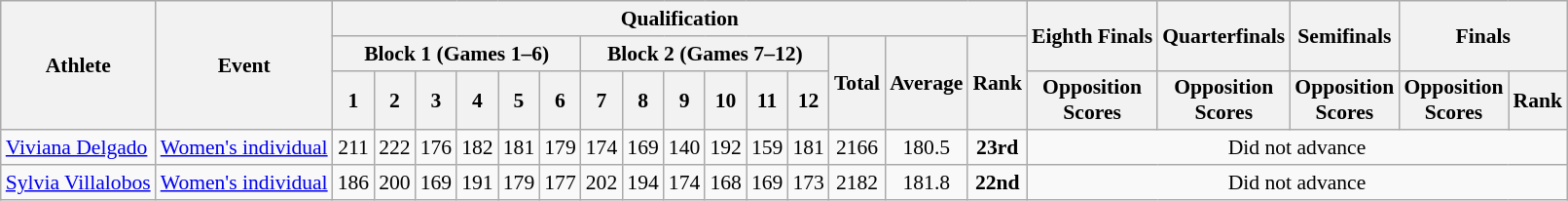<table class="wikitable" border="1" style="font-size:90%">
<tr>
<th rowspan=3>Athlete</th>
<th rowspan=3>Event</th>
<th colspan=15>Qualification</th>
<th rowspan=2>Eighth Finals</th>
<th rowspan=2>Quarterfinals</th>
<th rowspan=2>Semifinals</th>
<th rowspan=2 colspan=2>Finals</th>
</tr>
<tr>
<th colspan=6>Block 1 (Games 1–6)</th>
<th colspan=6>Block 2 (Games 7–12)</th>
<th rowspan=2>Total</th>
<th rowspan=2>Average</th>
<th rowspan=2>Rank</th>
</tr>
<tr>
<th>1</th>
<th>2</th>
<th>3</th>
<th>4</th>
<th>5</th>
<th>6</th>
<th>7</th>
<th>8</th>
<th>9</th>
<th>10</th>
<th>11</th>
<th>12</th>
<th>Opposition<br>Scores</th>
<th>Opposition<br>Scores</th>
<th>Opposition<br>Scores</th>
<th>Opposition<br>Scores</th>
<th>Rank</th>
</tr>
<tr>
<td><a href='#'>Viviana Delgado</a></td>
<td><a href='#'>Women's individual</a><br></td>
<td align=center>211</td>
<td align=center>222</td>
<td align=center>176</td>
<td align=center>182</td>
<td align=center>181</td>
<td align=center>179</td>
<td align=center>174</td>
<td align=center>169</td>
<td align=center>140</td>
<td align=center>192</td>
<td align=center>159</td>
<td align=center>181</td>
<td align=center>2166</td>
<td align=center>180.5</td>
<td align=center><strong>23rd</strong></td>
<td align=center colspan="7">Did not advance</td>
</tr>
<tr>
<td><a href='#'>Sylvia Villalobos</a></td>
<td><a href='#'>Women's individual</a><br></td>
<td align=center>186</td>
<td align=center>200</td>
<td align=center>169</td>
<td align=center>191</td>
<td align=center>179</td>
<td align=center>177</td>
<td align=center>202</td>
<td align=center>194</td>
<td align=center>174</td>
<td align=center>168</td>
<td align=center>169</td>
<td align=center>173</td>
<td align=center>2182</td>
<td align=center>181.8</td>
<td align=center><strong>22nd</strong></td>
<td align=center colspan="7">Did not advance</td>
</tr>
</table>
